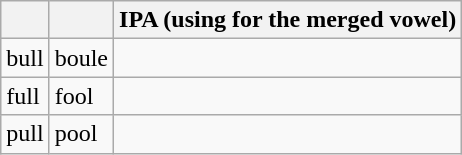<table class="wikitable sortable mw-collapsible mw-collapsed">
<tr>
<th></th>
<th></th>
<th>IPA (using  for the merged vowel)</th>
</tr>
<tr>
<td>bull</td>
<td>boule</td>
<td></td>
</tr>
<tr>
<td>full</td>
<td>fool</td>
<td></td>
</tr>
<tr>
<td>pull</td>
<td>pool</td>
<td></td>
</tr>
</table>
